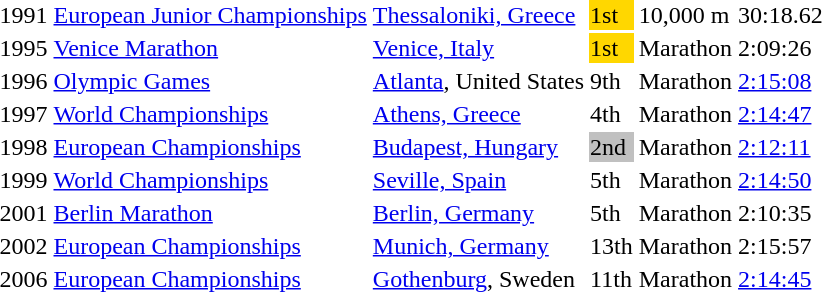<table>
<tr>
<td>1991</td>
<td><a href='#'>European Junior Championships</a></td>
<td><a href='#'>Thessaloniki, Greece</a></td>
<td bgcolor="gold">1st</td>
<td>10,000 m</td>
<td>30:18.62</td>
</tr>
<tr>
<td>1995</td>
<td><a href='#'>Venice Marathon</a></td>
<td><a href='#'>Venice, Italy</a></td>
<td bgcolor="gold">1st</td>
<td>Marathon</td>
<td>2:09:26</td>
</tr>
<tr>
<td>1996</td>
<td><a href='#'>Olympic Games</a></td>
<td><a href='#'>Atlanta</a>, United States</td>
<td>9th</td>
<td>Marathon</td>
<td><a href='#'>2:15:08</a></td>
</tr>
<tr>
<td>1997</td>
<td><a href='#'>World Championships</a></td>
<td><a href='#'>Athens, Greece</a></td>
<td>4th</td>
<td>Marathon</td>
<td><a href='#'>2:14:47</a></td>
</tr>
<tr>
<td>1998</td>
<td><a href='#'>European Championships</a></td>
<td><a href='#'>Budapest, Hungary</a></td>
<td bgcolor=silver>2nd</td>
<td>Marathon</td>
<td><a href='#'>2:12:11</a></td>
</tr>
<tr>
<td>1999</td>
<td><a href='#'>World Championships</a></td>
<td><a href='#'>Seville, Spain</a></td>
<td>5th</td>
<td>Marathon</td>
<td><a href='#'>2:14:50</a></td>
</tr>
<tr>
<td>2001</td>
<td><a href='#'>Berlin Marathon</a></td>
<td><a href='#'>Berlin, Germany</a></td>
<td>5th</td>
<td>Marathon</td>
<td>2:10:35</td>
</tr>
<tr>
<td>2002</td>
<td><a href='#'>European Championships</a></td>
<td><a href='#'>Munich, Germany</a></td>
<td>13th</td>
<td>Marathon</td>
<td>2:15:57</td>
</tr>
<tr>
<td>2006</td>
<td><a href='#'>European Championships</a></td>
<td><a href='#'>Gothenburg</a>, Sweden</td>
<td>11th</td>
<td>Marathon</td>
<td><a href='#'>2:14:45</a></td>
</tr>
</table>
